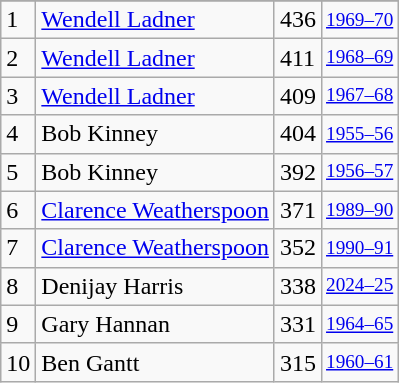<table class="wikitable">
<tr>
</tr>
<tr>
<td>1</td>
<td><a href='#'>Wendell Ladner</a></td>
<td>436</td>
<td style="font-size:80%;"><a href='#'>1969–70</a></td>
</tr>
<tr>
<td>2</td>
<td><a href='#'>Wendell Ladner</a></td>
<td>411</td>
<td style="font-size:80%;"><a href='#'>1968–69</a></td>
</tr>
<tr>
<td>3</td>
<td><a href='#'>Wendell Ladner</a></td>
<td>409</td>
<td style="font-size:80%;"><a href='#'>1967–68</a></td>
</tr>
<tr>
<td>4</td>
<td>Bob Kinney</td>
<td>404</td>
<td style="font-size:80%;"><a href='#'>1955–56</a></td>
</tr>
<tr>
<td>5</td>
<td>Bob Kinney</td>
<td>392</td>
<td style="font-size:80%;"><a href='#'>1956–57</a></td>
</tr>
<tr>
<td>6</td>
<td><a href='#'>Clarence Weatherspoon</a></td>
<td>371</td>
<td style="font-size:80%;"><a href='#'>1989–90</a></td>
</tr>
<tr>
<td>7</td>
<td><a href='#'>Clarence Weatherspoon</a></td>
<td>352</td>
<td style="font-size:80%;"><a href='#'>1990–91</a></td>
</tr>
<tr>
<td>8</td>
<td>Denijay Harris</td>
<td>338</td>
<td style="font-size:80%;"><a href='#'>2024–25</a></td>
</tr>
<tr>
<td>9</td>
<td>Gary Hannan</td>
<td>331</td>
<td style="font-size:80%;"><a href='#'>1964–65</a></td>
</tr>
<tr>
<td>10</td>
<td>Ben Gantt</td>
<td>315</td>
<td style="font-size:80%;"><a href='#'>1960–61</a></td>
</tr>
</table>
